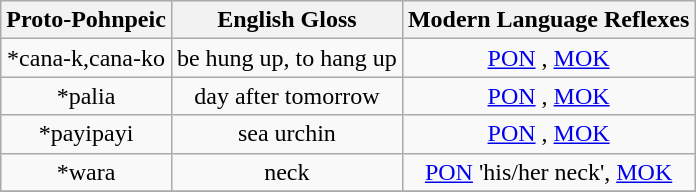<table class="wikitable" style=text-align:center>
<tr>
<th>Proto-Pohnpeic</th>
<th>English Gloss</th>
<th>Modern Language Reflexes</th>
</tr>
<tr>
<td>*cana-k,cana-ko</td>
<td>be hung up, to hang up</td>
<td><a href='#'>PON</a> , <a href='#'>MOK</a> </td>
</tr>
<tr>
<td>*palia</td>
<td>day after tomorrow</td>
<td><a href='#'>PON</a> , <a href='#'>MOK</a> </td>
</tr>
<tr>
<td>*payipayi</td>
<td>sea urchin</td>
<td><a href='#'>PON</a> , <a href='#'>MOK</a> </td>
</tr>
<tr>
<td>*wara</td>
<td>neck</td>
<td><a href='#'>PON</a>  'his/her neck', <a href='#'>MOK</a> </td>
</tr>
<tr>
</tr>
</table>
